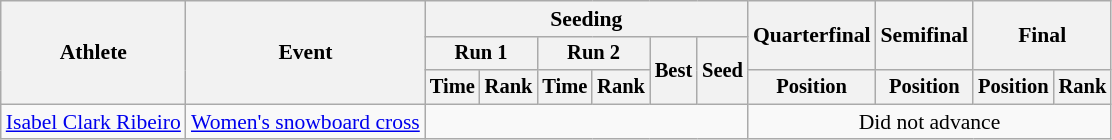<table class=wikitable style=font-size:90%>
<tr>
<th rowspan=3>Athlete</th>
<th rowspan=3>Event</th>
<th colspan=6>Seeding</th>
<th rowspan=2>Quarterfinal</th>
<th rowspan=2>Semifinal</th>
<th rowspan=2 colspan=2>Final</th>
</tr>
<tr style=font-size:95%>
<th colspan=2>Run 1</th>
<th colspan=2>Run 2</th>
<th rowspan=2>Best</th>
<th rowspan=2>Seed</th>
</tr>
<tr style=font-size:95%>
<th>Time</th>
<th>Rank</th>
<th>Time</th>
<th>Rank</th>
<th>Position</th>
<th>Position</th>
<th>Position</th>
<th>Rank</th>
</tr>
<tr align=center>
<td align="left"><a href='#'>Isabel Clark Ribeiro</a></td>
<td align="left"><a href='#'>Women's snowboard cross</a></td>
<td colspan=6></td>
<td colspan=4>Did not advance</td>
</tr>
</table>
